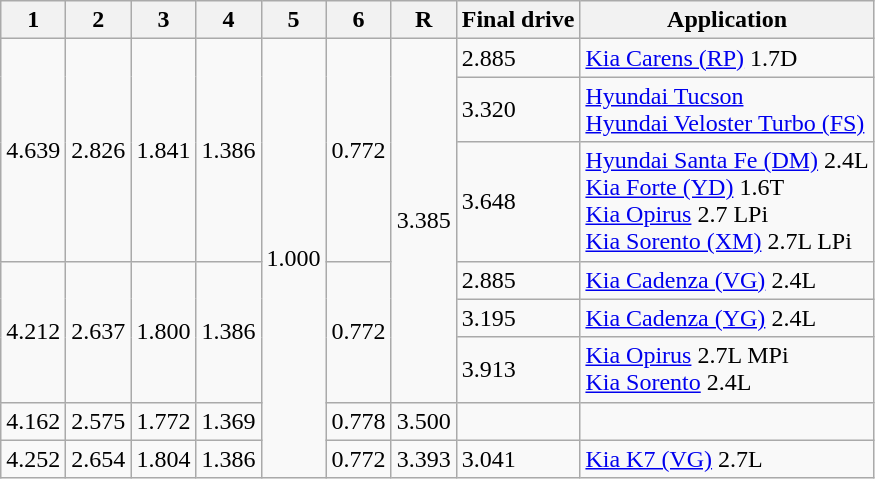<table class=wikitable>
<tr>
<th>1</th>
<th>2</th>
<th>3</th>
<th>4</th>
<th>5</th>
<th>6</th>
<th>R</th>
<th>Final drive</th>
<th>Application</th>
</tr>
<tr>
<td rowspan=3>4.639</td>
<td rowspan=3>2.826</td>
<td rowspan=3>1.841</td>
<td rowspan=3>1.386</td>
<td rowspan=8>1.000</td>
<td rowspan=3>0.772</td>
<td rowspan=6>3.385</td>
<td>2.885</td>
<td><a href='#'>Kia Carens (RP)</a> 1.7D</td>
</tr>
<tr>
<td>3.320</td>
<td><a href='#'>Hyundai Tucson</a><br><a href='#'>Hyundai Veloster Turbo (FS)</a></td>
</tr>
<tr>
<td>3.648</td>
<td><a href='#'>Hyundai Santa Fe (DM)</a> 2.4L<br><a href='#'>Kia Forte (YD)</a> 1.6T<br><a href='#'>Kia Opirus</a> 2.7 LPi<br><a href='#'>Kia Sorento (XM)</a> 2.7L LPi</td>
</tr>
<tr>
<td rowspan=3>4.212</td>
<td rowspan=3>2.637</td>
<td rowspan=3>1.800</td>
<td rowspan=3>1.386</td>
<td rowspan=3>0.772</td>
<td>2.885</td>
<td><a href='#'>Kia Cadenza (VG)</a> 2.4L</td>
</tr>
<tr>
<td>3.195</td>
<td><a href='#'>Kia Cadenza (YG)</a> 2.4L</td>
</tr>
<tr>
<td>3.913</td>
<td><a href='#'>Kia Opirus</a> 2.7L MPi<br><a href='#'>Kia Sorento</a> 2.4L</td>
</tr>
<tr>
<td>4.162</td>
<td>2.575</td>
<td>1.772</td>
<td>1.369</td>
<td>0.778</td>
<td>3.500</td>
<td></td>
<td></td>
</tr>
<tr>
<td>4.252</td>
<td>2.654</td>
<td>1.804</td>
<td>1.386</td>
<td>0.772</td>
<td>3.393</td>
<td>3.041</td>
<td><a href='#'>Kia K7 (VG)</a> 2.7L</td>
</tr>
</table>
